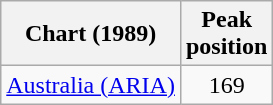<table class="wikitable">
<tr>
<th>Chart (1989)</th>
<th>Peak<br>position</th>
</tr>
<tr>
<td><a href='#'>Australia (ARIA)</a></td>
<td align="center">169</td>
</tr>
</table>
